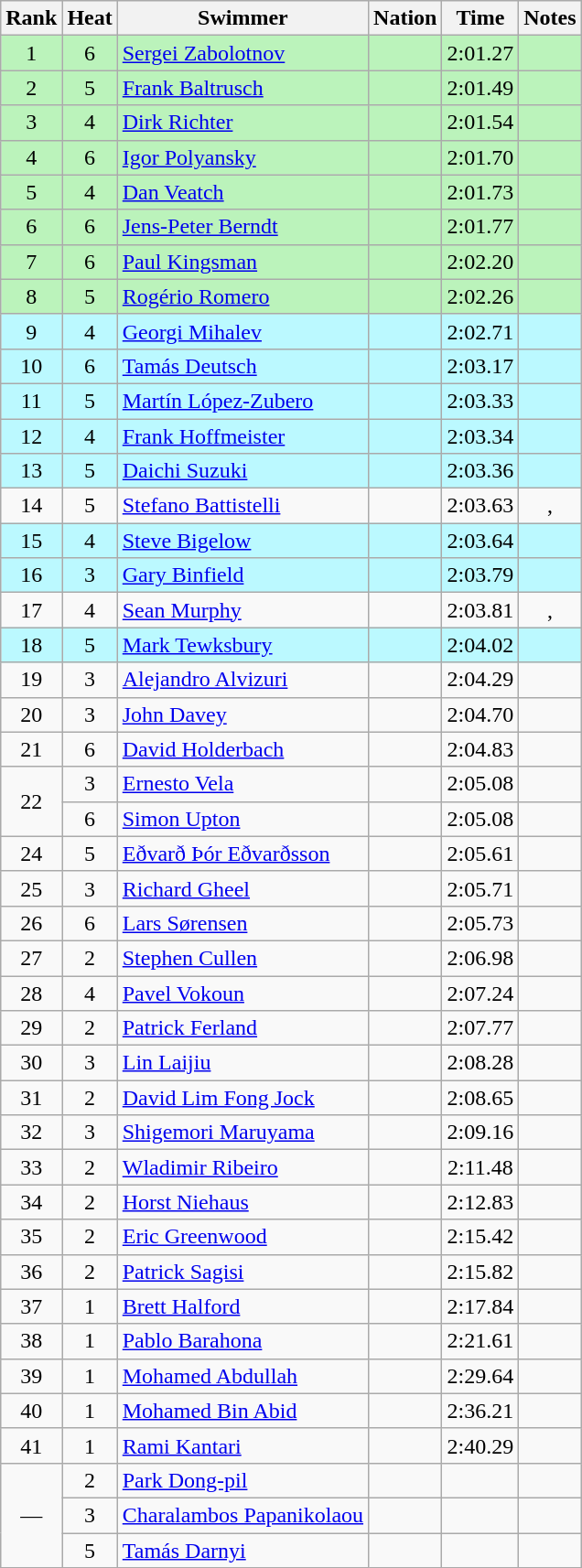<table class="wikitable sortable" style="text-align:center">
<tr>
<th>Rank</th>
<th>Heat</th>
<th>Swimmer</th>
<th>Nation</th>
<th>Time</th>
<th>Notes</th>
</tr>
<tr bgcolor=#bbf3bb>
<td>1</td>
<td>6</td>
<td align=left><a href='#'>Sergei Zabolotnov</a></td>
<td align=left></td>
<td>2:01.27</td>
<td></td>
</tr>
<tr bgcolor=#bbf3bb>
<td>2</td>
<td>5</td>
<td align=left><a href='#'>Frank Baltrusch</a></td>
<td align=left></td>
<td>2:01.49</td>
<td></td>
</tr>
<tr bgcolor=#bbf3bb>
<td>3</td>
<td>4</td>
<td align=left><a href='#'>Dirk Richter</a></td>
<td align=left></td>
<td>2:01.54</td>
<td></td>
</tr>
<tr bgcolor=#bbf3bb>
<td>4</td>
<td>6</td>
<td align=left><a href='#'>Igor Polyansky</a></td>
<td align=left></td>
<td>2:01.70</td>
<td></td>
</tr>
<tr bgcolor=#bbf3bb>
<td>5</td>
<td>4</td>
<td align=left><a href='#'>Dan Veatch</a></td>
<td align=left></td>
<td>2:01.73</td>
<td></td>
</tr>
<tr bgcolor=#bbf3bb>
<td>6</td>
<td>6</td>
<td align=left><a href='#'>Jens-Peter Berndt</a></td>
<td align=left></td>
<td>2:01.77</td>
<td></td>
</tr>
<tr bgcolor=#bbf3bb>
<td>7</td>
<td>6</td>
<td align=left><a href='#'>Paul Kingsman</a></td>
<td align=left></td>
<td>2:02.20</td>
<td></td>
</tr>
<tr bgcolor=#bbf3bb>
<td>8</td>
<td>5</td>
<td align=left><a href='#'>Rogério Romero</a></td>
<td align=left></td>
<td>2:02.26</td>
<td></td>
</tr>
<tr bgcolor=bbf9ff>
<td>9</td>
<td>4</td>
<td align=left><a href='#'>Georgi Mihalev</a></td>
<td align=left></td>
<td>2:02.71</td>
<td></td>
</tr>
<tr bgcolor=bbf9ff>
<td>10</td>
<td>6</td>
<td align=left><a href='#'>Tamás Deutsch</a></td>
<td align=left></td>
<td>2:03.17</td>
<td></td>
</tr>
<tr bgcolor=bbf9ff>
<td>11</td>
<td>5</td>
<td align=left><a href='#'>Martín López-Zubero</a></td>
<td align=left></td>
<td>2:03.33</td>
<td></td>
</tr>
<tr bgcolor=bbf9ff>
<td>12</td>
<td>4</td>
<td align=left><a href='#'>Frank Hoffmeister</a></td>
<td align=left></td>
<td>2:03.34</td>
<td></td>
</tr>
<tr bgcolor=bbf9ff>
<td>13</td>
<td>5</td>
<td align=left><a href='#'>Daichi Suzuki</a></td>
<td align=left></td>
<td>2:03.36</td>
<td></td>
</tr>
<tr>
<td>14</td>
<td>5</td>
<td align=left><a href='#'>Stefano Battistelli</a></td>
<td align=left></td>
<td>2:03.63</td>
<td>, </td>
</tr>
<tr bgcolor=bbf9ff>
<td>15</td>
<td>4</td>
<td align=left><a href='#'>Steve Bigelow</a></td>
<td align=left></td>
<td>2:03.64</td>
<td></td>
</tr>
<tr bgcolor=bbf9ff>
<td>16</td>
<td>3</td>
<td align=left><a href='#'>Gary Binfield</a></td>
<td align=left></td>
<td>2:03.79</td>
<td></td>
</tr>
<tr>
<td>17</td>
<td>4</td>
<td align=left><a href='#'>Sean Murphy</a></td>
<td align=left></td>
<td>2:03.81</td>
<td>, </td>
</tr>
<tr bgcolor=bbf9ff>
<td>18</td>
<td>5</td>
<td align=left><a href='#'>Mark Tewksbury</a></td>
<td align=left></td>
<td>2:04.02</td>
<td></td>
</tr>
<tr>
<td>19</td>
<td>3</td>
<td align=left><a href='#'>Alejandro Alvizuri</a></td>
<td align=left></td>
<td>2:04.29</td>
<td></td>
</tr>
<tr>
<td>20</td>
<td>3</td>
<td align=left><a href='#'>John Davey</a></td>
<td align=left></td>
<td>2:04.70</td>
<td></td>
</tr>
<tr>
<td>21</td>
<td>6</td>
<td align=left><a href='#'>David Holderbach</a></td>
<td align=left></td>
<td>2:04.83</td>
<td></td>
</tr>
<tr>
<td rowspan=2>22</td>
<td>3</td>
<td align=left><a href='#'>Ernesto Vela</a></td>
<td align=left></td>
<td>2:05.08</td>
<td></td>
</tr>
<tr>
<td>6</td>
<td align=left><a href='#'>Simon Upton</a></td>
<td align=left></td>
<td>2:05.08</td>
<td></td>
</tr>
<tr>
<td>24</td>
<td>5</td>
<td align=left><a href='#'>Eðvarð Þór Eðvarðsson</a></td>
<td align=left></td>
<td>2:05.61</td>
<td></td>
</tr>
<tr>
<td>25</td>
<td>3</td>
<td align=left><a href='#'>Richard Gheel</a></td>
<td align=left></td>
<td>2:05.71</td>
<td></td>
</tr>
<tr>
<td>26</td>
<td>6</td>
<td align=left><a href='#'>Lars Sørensen</a></td>
<td align=left></td>
<td>2:05.73</td>
<td></td>
</tr>
<tr>
<td>27</td>
<td>2</td>
<td align=left><a href='#'>Stephen Cullen</a></td>
<td align=left></td>
<td>2:06.98</td>
<td></td>
</tr>
<tr>
<td>28</td>
<td>4</td>
<td align=left><a href='#'>Pavel Vokoun</a></td>
<td align=left></td>
<td>2:07.24</td>
<td></td>
</tr>
<tr>
<td>29</td>
<td>2</td>
<td align=left><a href='#'>Patrick Ferland</a></td>
<td align=left></td>
<td>2:07.77</td>
<td></td>
</tr>
<tr>
<td>30</td>
<td>3</td>
<td align=left><a href='#'>Lin Laijiu</a></td>
<td align=left></td>
<td>2:08.28</td>
<td></td>
</tr>
<tr>
<td>31</td>
<td>2</td>
<td align=left><a href='#'>David Lim Fong Jock</a></td>
<td align=left></td>
<td>2:08.65</td>
<td></td>
</tr>
<tr>
<td>32</td>
<td>3</td>
<td align=left><a href='#'>Shigemori Maruyama</a></td>
<td align=left></td>
<td>2:09.16</td>
<td></td>
</tr>
<tr>
<td>33</td>
<td>2</td>
<td align=left><a href='#'>Wladimir Ribeiro</a></td>
<td align=left></td>
<td>2:11.48</td>
<td></td>
</tr>
<tr>
<td>34</td>
<td>2</td>
<td align=left><a href='#'>Horst Niehaus</a></td>
<td align=left></td>
<td>2:12.83</td>
<td></td>
</tr>
<tr>
<td>35</td>
<td>2</td>
<td align=left><a href='#'>Eric Greenwood</a></td>
<td align=left></td>
<td>2:15.42</td>
<td></td>
</tr>
<tr>
<td>36</td>
<td>2</td>
<td align=left><a href='#'>Patrick Sagisi</a></td>
<td align=left></td>
<td>2:15.82</td>
<td></td>
</tr>
<tr>
<td>37</td>
<td>1</td>
<td align=left><a href='#'>Brett Halford</a></td>
<td align=left></td>
<td>2:17.84</td>
<td></td>
</tr>
<tr>
<td>38</td>
<td>1</td>
<td align=left><a href='#'>Pablo Barahona</a></td>
<td align=left></td>
<td>2:21.61</td>
<td></td>
</tr>
<tr>
<td>39</td>
<td>1</td>
<td align=left><a href='#'>Mohamed Abdullah</a></td>
<td align=left></td>
<td>2:29.64</td>
<td></td>
</tr>
<tr>
<td>40</td>
<td>1</td>
<td align=left><a href='#'>Mohamed Bin Abid</a></td>
<td align=left></td>
<td>2:36.21</td>
<td></td>
</tr>
<tr>
<td>41</td>
<td>1</td>
<td align=left><a href='#'>Rami Kantari</a></td>
<td align=left></td>
<td>2:40.29</td>
<td></td>
</tr>
<tr>
<td rowspan=3 data-sort-value=42>—</td>
<td>2</td>
<td align=left><a href='#'>Park Dong-pil</a></td>
<td align=left></td>
<td></td>
<td></td>
</tr>
<tr>
<td>3</td>
<td align=left><a href='#'>Charalambos Papanikolaou</a></td>
<td align=left></td>
<td></td>
<td></td>
</tr>
<tr>
<td>5</td>
<td align=left><a href='#'>Tamás Darnyi</a></td>
<td align=left></td>
<td></td>
<td></td>
</tr>
</table>
